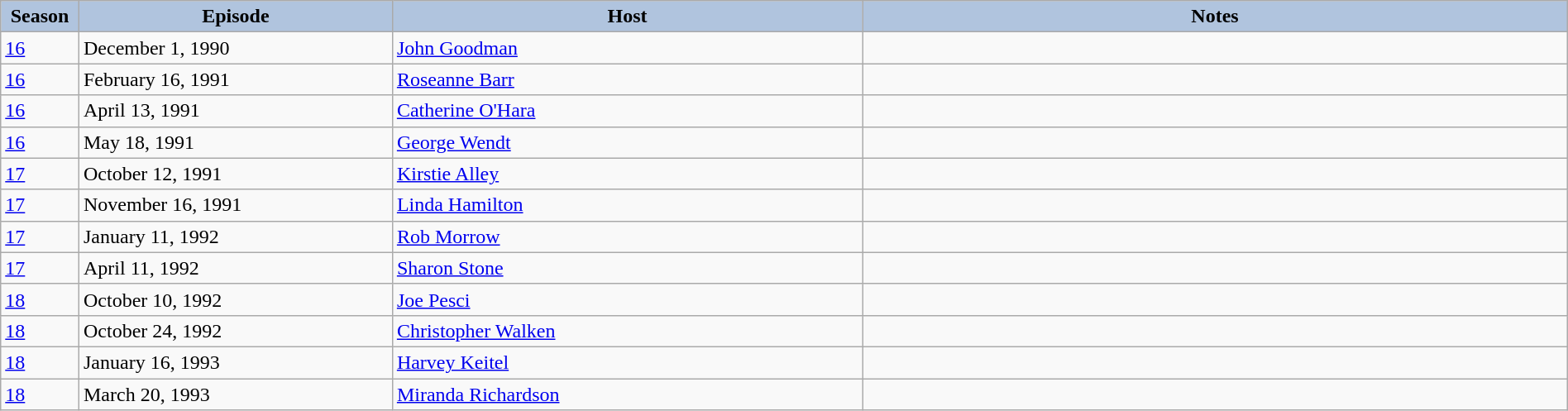<table class="wikitable" style="width:100%;">
<tr>
<th style="background:#B0C4DE;" width="5%">Season</th>
<th style="background:#B0C4DE;" width="20%">Episode</th>
<th style="background:#B0C4DE;" width="30%">Host</th>
<th style="background:#B0C4DE;" width="45%">Notes</th>
</tr>
<tr>
<td><a href='#'>16</a></td>
<td>December 1, 1990</td>
<td><a href='#'>John Goodman</a></td>
<td></td>
</tr>
<tr>
<td><a href='#'>16</a></td>
<td>February 16, 1991</td>
<td><a href='#'>Roseanne Barr</a></td>
<td></td>
</tr>
<tr>
<td><a href='#'>16</a></td>
<td>April 13, 1991</td>
<td><a href='#'>Catherine O'Hara</a></td>
<td></td>
</tr>
<tr>
<td><a href='#'>16</a></td>
<td>May 18, 1991</td>
<td><a href='#'>George Wendt</a></td>
<td></td>
</tr>
<tr>
<td><a href='#'>17</a></td>
<td>October 12, 1991</td>
<td><a href='#'>Kirstie Alley</a></td>
<td></td>
</tr>
<tr>
<td><a href='#'>17</a></td>
<td>November 16, 1991</td>
<td><a href='#'>Linda Hamilton</a></td>
<td></td>
</tr>
<tr>
<td><a href='#'>17</a></td>
<td>January 11, 1992</td>
<td><a href='#'>Rob Morrow</a></td>
<td></td>
</tr>
<tr>
<td><a href='#'>17</a></td>
<td>April 11, 1992</td>
<td><a href='#'>Sharon Stone</a></td>
<td></td>
</tr>
<tr>
<td><a href='#'>18</a></td>
<td>October 10, 1992</td>
<td><a href='#'>Joe Pesci</a></td>
<td></td>
</tr>
<tr>
<td><a href='#'>18</a></td>
<td>October 24, 1992</td>
<td><a href='#'>Christopher Walken</a></td>
<td></td>
</tr>
<tr>
<td><a href='#'>18</a></td>
<td>January 16, 1993</td>
<td><a href='#'>Harvey Keitel</a></td>
<td></td>
</tr>
<tr>
<td><a href='#'>18</a></td>
<td>March 20, 1993</td>
<td><a href='#'>Miranda Richardson</a></td>
<td></td>
</tr>
</table>
